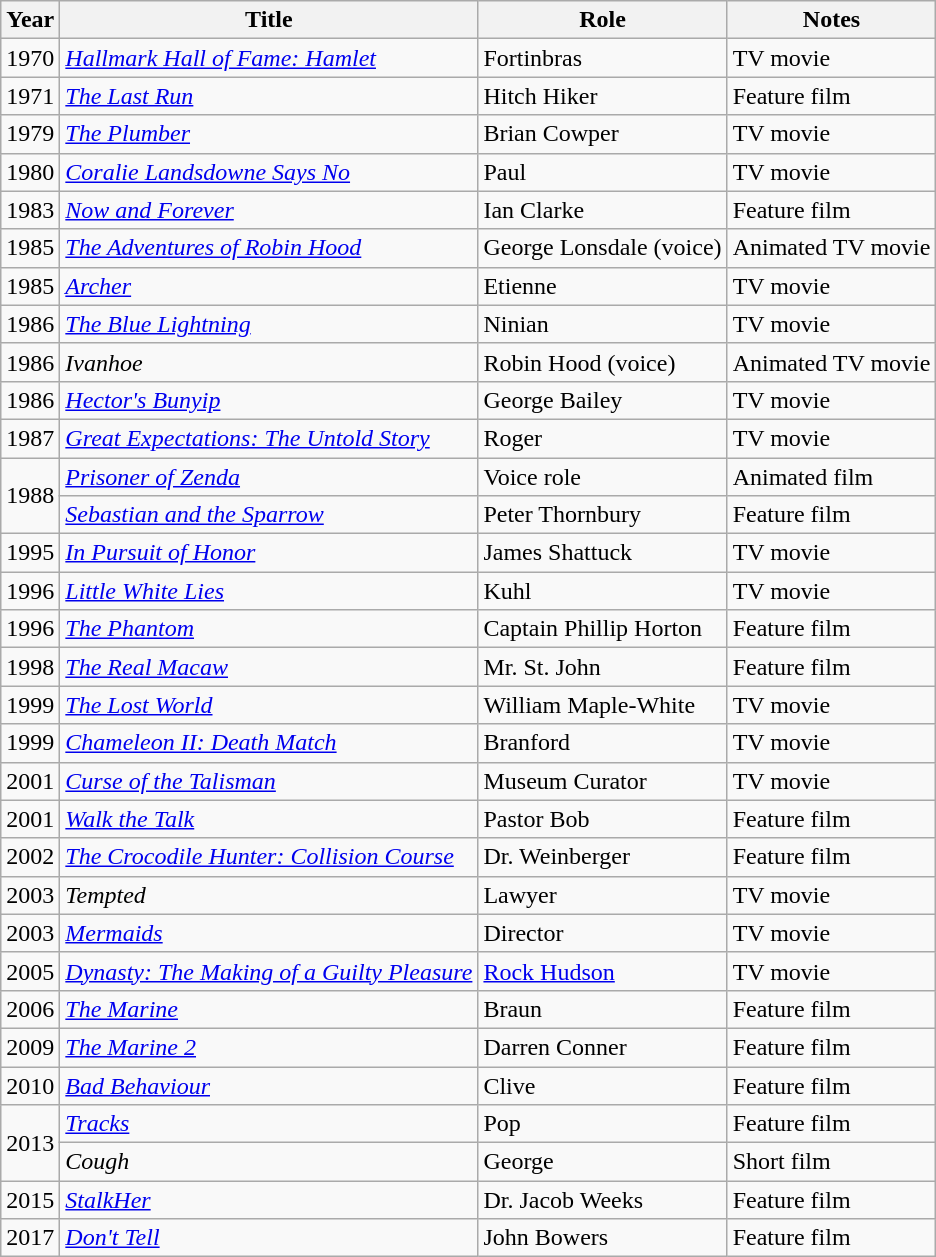<table class="wikitable">
<tr>
<th>Year</th>
<th>Title</th>
<th>Role</th>
<th>Notes</th>
</tr>
<tr>
<td>1970</td>
<td><em><a href='#'> Hallmark Hall of Fame: Hamlet</a></em></td>
<td>Fortinbras</td>
<td>TV movie</td>
</tr>
<tr>
<td>1971</td>
<td><em><a href='#'>The Last Run</a></em></td>
<td>Hitch Hiker</td>
<td>Feature film</td>
</tr>
<tr>
<td>1979</td>
<td><em><a href='#'>The Plumber</a></em></td>
<td>Brian Cowper</td>
<td>TV movie</td>
</tr>
<tr>
<td>1980</td>
<td><em><a href='#'>Coralie Landsdowne Says No</a></em></td>
<td>Paul</td>
<td>TV movie</td>
</tr>
<tr>
<td>1983</td>
<td><em><a href='#'>Now and Forever</a></em></td>
<td>Ian Clarke</td>
<td>Feature film</td>
</tr>
<tr>
<td>1985</td>
<td><em><a href='#'>The Adventures of Robin Hood</a></em></td>
<td>George Lonsdale (voice)</td>
<td>Animated TV movie</td>
</tr>
<tr>
<td>1985</td>
<td><em><a href='#'>Archer</a></em></td>
<td>Etienne</td>
<td>TV movie</td>
</tr>
<tr>
<td>1986</td>
<td><em><a href='#'>The Blue Lightning</a></em></td>
<td>Ninian</td>
<td>TV movie</td>
</tr>
<tr>
<td>1986</td>
<td><em>Ivanhoe</em></td>
<td>Robin Hood (voice)</td>
<td>Animated TV movie</td>
</tr>
<tr>
<td>1986</td>
<td><em><a href='#'>Hector's Bunyip</a></em></td>
<td>George Bailey</td>
<td>TV movie</td>
</tr>
<tr>
<td>1987</td>
<td><em><a href='#'>Great Expectations: The Untold Story</a></em></td>
<td>Roger</td>
<td>TV movie</td>
</tr>
<tr>
<td rowspan="2">1988</td>
<td><em><a href='#'>Prisoner of Zenda</a></em></td>
<td>Voice role</td>
<td>Animated film</td>
</tr>
<tr>
<td><em><a href='#'>Sebastian and the Sparrow</a></em></td>
<td>Peter Thornbury</td>
<td>Feature film</td>
</tr>
<tr>
<td>1995</td>
<td><em><a href='#'>In Pursuit of Honor</a></em></td>
<td>James Shattuck</td>
<td>TV movie</td>
</tr>
<tr>
<td>1996</td>
<td><em><a href='#'>Little White Lies</a></em></td>
<td>Kuhl</td>
<td>TV movie</td>
</tr>
<tr>
<td>1996</td>
<td><em><a href='#'>The Phantom</a></em></td>
<td>Captain Phillip Horton</td>
<td>Feature film</td>
</tr>
<tr>
<td>1998</td>
<td><em><a href='#'>The Real Macaw</a></em></td>
<td>Mr. St. John</td>
<td>Feature film</td>
</tr>
<tr>
<td>1999</td>
<td><em><a href='#'>The Lost World</a></em></td>
<td>William Maple-White</td>
<td>TV movie</td>
</tr>
<tr>
<td>1999</td>
<td><em><a href='#'>Chameleon II: Death Match</a></em></td>
<td>Branford</td>
<td>TV movie</td>
</tr>
<tr>
<td>2001</td>
<td><em><a href='#'>Curse of the Talisman</a></em></td>
<td>Museum Curator</td>
<td>TV movie</td>
</tr>
<tr>
<td>2001</td>
<td><em><a href='#'>Walk the Talk</a></em></td>
<td>Pastor Bob</td>
<td>Feature film</td>
</tr>
<tr>
<td>2002</td>
<td><em><a href='#'>The Crocodile Hunter: Collision Course</a></em></td>
<td>Dr. Weinberger</td>
<td>Feature film</td>
</tr>
<tr>
<td>2003</td>
<td><em>Tempted</em></td>
<td>Lawyer</td>
<td>TV movie</td>
</tr>
<tr>
<td>2003</td>
<td><em><a href='#'>Mermaids</a></em></td>
<td>Director</td>
<td>TV movie</td>
</tr>
<tr>
<td>2005</td>
<td><em><a href='#'>Dynasty: The Making of a Guilty Pleasure</a></em></td>
<td><a href='#'>Rock Hudson</a></td>
<td>TV movie</td>
</tr>
<tr>
<td>2006</td>
<td><em><a href='#'>The Marine</a></em></td>
<td>Braun</td>
<td>Feature film</td>
</tr>
<tr>
<td>2009</td>
<td><em><a href='#'>The Marine 2</a></em></td>
<td>Darren Conner</td>
<td>Feature film</td>
</tr>
<tr>
<td>2010</td>
<td><em><a href='#'>Bad Behaviour</a></em></td>
<td>Clive</td>
<td>Feature film</td>
</tr>
<tr>
<td rowspan="2">2013</td>
<td><a href='#'><em>Tracks</em></a></td>
<td>Pop</td>
<td>Feature film</td>
</tr>
<tr>
<td><em>Cough</em></td>
<td>George</td>
<td>Short film</td>
</tr>
<tr>
<td>2015</td>
<td><em><a href='#'>StalkHer</a></em></td>
<td>Dr. Jacob Weeks</td>
<td>Feature film</td>
</tr>
<tr>
<td>2017</td>
<td><em><a href='#'>Don't Tell</a></em></td>
<td>John Bowers</td>
<td>Feature film</td>
</tr>
</table>
